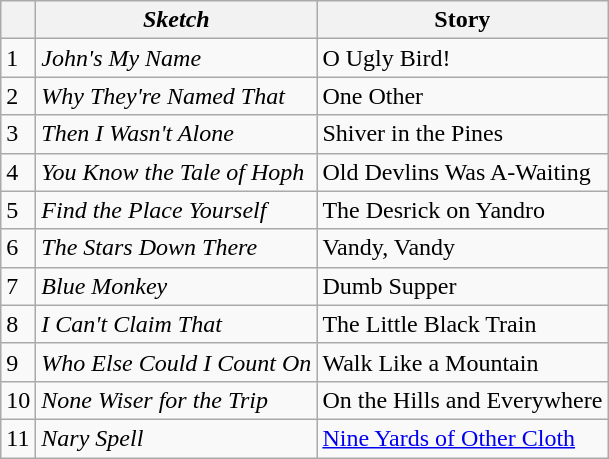<table class="wikitable">
<tr>
<th></th>
<th><em>Sketch</em></th>
<th>Story</th>
</tr>
<tr>
<td>1</td>
<td><em>John's My Name</em></td>
<td>O Ugly Bird!</td>
</tr>
<tr>
<td>2</td>
<td><em>Why They're Named That</em></td>
<td>One Other</td>
</tr>
<tr>
<td>3</td>
<td><em>Then I Wasn't Alone</em></td>
<td>Shiver in the Pines</td>
</tr>
<tr>
<td>4</td>
<td><em>You Know the Tale of Hoph</em></td>
<td>Old Devlins Was A-Waiting</td>
</tr>
<tr>
<td>5</td>
<td><em>Find the Place Yourself</em></td>
<td>The Desrick on Yandro</td>
</tr>
<tr>
<td>6</td>
<td><em>The Stars Down There</em></td>
<td>Vandy, Vandy</td>
</tr>
<tr>
<td>7</td>
<td><em>Blue Monkey</em></td>
<td>Dumb Supper</td>
</tr>
<tr>
<td>8</td>
<td><em>I Can't Claim That</em></td>
<td>The Little Black Train</td>
</tr>
<tr>
<td>9</td>
<td><em>Who Else Could I Count On</em></td>
<td>Walk Like a Mountain</td>
</tr>
<tr>
<td>10</td>
<td><em>None Wiser for the Trip</em></td>
<td>On the Hills and Everywhere</td>
</tr>
<tr>
<td>11</td>
<td><em>Nary Spell</em></td>
<td><a href='#'>Nine Yards of Other Cloth</a></td>
</tr>
</table>
